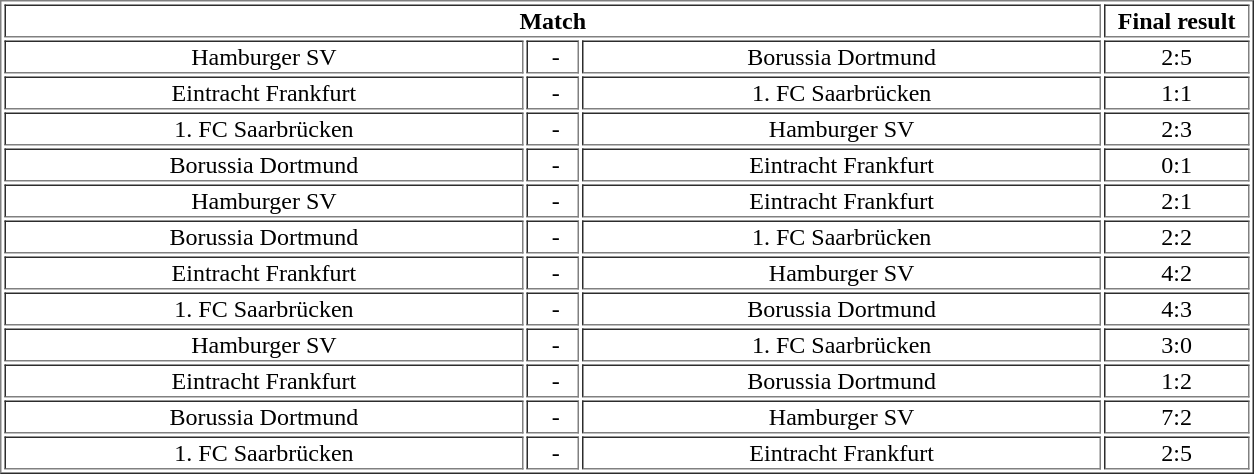<table border=1 align="center">
<tr align="center">
<th colspan=3 width="75%">Match</th>
<th colspan=2 width="10%">Final result</th>
</tr>
<tr align="center">
<td>Hamburger SV</td>
<td> -</td>
<td>Borussia Dortmund</td>
<td>2:5</td>
</tr>
<tr align="center">
<td>Eintracht Frankfurt</td>
<td> -</td>
<td>1. FC Saarbrücken</td>
<td>1:1</td>
</tr>
<tr align="center">
<td>1. FC Saarbrücken</td>
<td> -</td>
<td>Hamburger SV</td>
<td>2:3</td>
</tr>
<tr align="center">
<td>Borussia Dortmund</td>
<td> -</td>
<td>Eintracht Frankfurt</td>
<td>0:1</td>
</tr>
<tr align="center">
<td>Hamburger SV</td>
<td> -</td>
<td>Eintracht Frankfurt</td>
<td>2:1</td>
</tr>
<tr align="center">
<td>Borussia Dortmund</td>
<td> -</td>
<td>1. FC Saarbrücken</td>
<td>2:2</td>
</tr>
<tr align="center">
<td>Eintracht Frankfurt</td>
<td> -</td>
<td>Hamburger SV</td>
<td>4:2</td>
</tr>
<tr align="center">
<td>1. FC Saarbrücken</td>
<td> -</td>
<td>Borussia Dortmund</td>
<td>4:3</td>
</tr>
<tr align="center">
<td>Hamburger SV</td>
<td> -</td>
<td>1. FC Saarbrücken</td>
<td>3:0</td>
</tr>
<tr align="center">
<td>Eintracht Frankfurt</td>
<td> -</td>
<td>Borussia Dortmund</td>
<td>1:2</td>
</tr>
<tr align="center">
<td>Borussia Dortmund</td>
<td> -</td>
<td>Hamburger SV</td>
<td>7:2</td>
</tr>
<tr align="center">
<td>1. FC Saarbrücken</td>
<td> -</td>
<td>Eintracht Frankfurt</td>
<td>2:5</td>
</tr>
</table>
